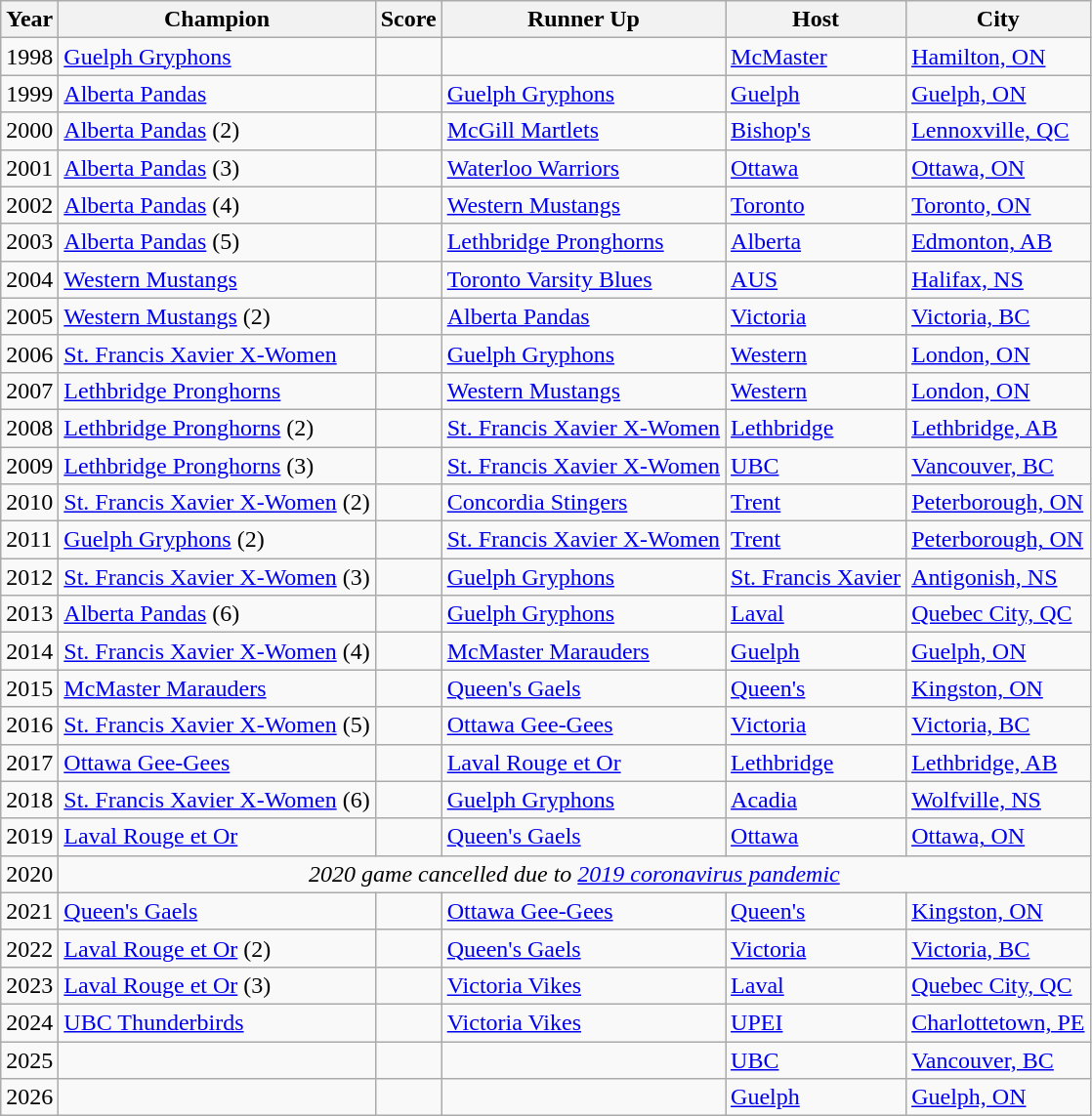<table class="wikitable sortable">
<tr>
<th>Year</th>
<th>Champion</th>
<th>Score</th>
<th>Runner Up</th>
<th>Host</th>
<th>City</th>
</tr>
<tr>
<td>1998</td>
<td><a href='#'>Guelph Gryphons</a></td>
<td></td>
<td></td>
<td><a href='#'>McMaster</a></td>
<td><a href='#'>Hamilton, ON</a></td>
</tr>
<tr>
<td>1999</td>
<td><a href='#'>Alberta Pandas</a></td>
<td align=center></td>
<td><a href='#'>Guelph Gryphons</a></td>
<td><a href='#'>Guelph</a></td>
<td><a href='#'>Guelph, ON</a></td>
</tr>
<tr>
<td>2000</td>
<td><a href='#'>Alberta Pandas</a> (2)</td>
<td align=center></td>
<td><a href='#'>McGill Martlets</a></td>
<td><a href='#'>Bishop's</a></td>
<td><a href='#'>Lennoxville, QC</a></td>
</tr>
<tr>
<td>2001</td>
<td><a href='#'>Alberta Pandas</a> (3)</td>
<td align=center></td>
<td><a href='#'>Waterloo Warriors</a></td>
<td><a href='#'>Ottawa</a></td>
<td><a href='#'>Ottawa, ON</a></td>
</tr>
<tr>
<td>2002</td>
<td><a href='#'>Alberta Pandas</a> (4)</td>
<td align=center></td>
<td><a href='#'>Western Mustangs</a></td>
<td><a href='#'>Toronto</a></td>
<td><a href='#'>Toronto, ON</a></td>
</tr>
<tr>
<td>2003</td>
<td><a href='#'>Alberta Pandas</a> (5)</td>
<td align=center></td>
<td><a href='#'>Lethbridge Pronghorns</a></td>
<td><a href='#'>Alberta</a></td>
<td><a href='#'>Edmonton, AB</a></td>
</tr>
<tr>
<td>2004</td>
<td><a href='#'>Western Mustangs</a></td>
<td align=center></td>
<td><a href='#'>Toronto Varsity Blues</a></td>
<td><a href='#'>AUS</a></td>
<td><a href='#'>Halifax, NS</a></td>
</tr>
<tr>
<td>2005</td>
<td><a href='#'>Western Mustangs</a> (2)</td>
<td align=center></td>
<td><a href='#'>Alberta Pandas</a></td>
<td><a href='#'>Victoria</a></td>
<td><a href='#'>Victoria, BC</a></td>
</tr>
<tr>
<td>2006</td>
<td><a href='#'>St. Francis Xavier X-Women</a></td>
<td align=center></td>
<td><a href='#'>Guelph Gryphons</a></td>
<td><a href='#'>Western</a></td>
<td><a href='#'>London, ON</a></td>
</tr>
<tr>
<td>2007</td>
<td><a href='#'>Lethbridge Pronghorns</a></td>
<td align=center></td>
<td><a href='#'>Western Mustangs</a></td>
<td><a href='#'>Western</a></td>
<td><a href='#'>London, ON</a></td>
</tr>
<tr>
<td>2008</td>
<td><a href='#'>Lethbridge Pronghorns</a> (2)</td>
<td align=center></td>
<td><a href='#'>St. Francis Xavier X-Women</a></td>
<td><a href='#'>Lethbridge</a></td>
<td><a href='#'>Lethbridge, AB</a></td>
</tr>
<tr>
<td>2009</td>
<td><a href='#'>Lethbridge Pronghorns</a> (3)</td>
<td align=center></td>
<td><a href='#'>St. Francis Xavier X-Women</a></td>
<td><a href='#'>UBC</a></td>
<td><a href='#'>Vancouver, BC</a></td>
</tr>
<tr>
<td>2010</td>
<td><a href='#'>St. Francis Xavier X-Women</a> (2)</td>
<td align=center></td>
<td><a href='#'>Concordia Stingers</a></td>
<td><a href='#'>Trent</a></td>
<td><a href='#'>Peterborough, ON</a></td>
</tr>
<tr>
<td>2011</td>
<td><a href='#'>Guelph Gryphons</a> (2)</td>
<td align=center></td>
<td><a href='#'>St. Francis Xavier X-Women</a></td>
<td><a href='#'>Trent</a></td>
<td><a href='#'>Peterborough, ON</a></td>
</tr>
<tr>
<td>2012</td>
<td><a href='#'>St. Francis Xavier X-Women</a> (3)</td>
<td align=center></td>
<td><a href='#'>Guelph Gryphons</a></td>
<td><a href='#'>St. Francis Xavier</a></td>
<td><a href='#'>Antigonish, NS</a></td>
</tr>
<tr>
<td>2013</td>
<td><a href='#'>Alberta Pandas</a> (6)</td>
<td align=center></td>
<td><a href='#'>Guelph Gryphons</a></td>
<td><a href='#'>Laval</a></td>
<td><a href='#'>Quebec City, QC</a></td>
</tr>
<tr>
<td>2014</td>
<td><a href='#'>St. Francis Xavier X-Women</a> (4)</td>
<td align=center></td>
<td><a href='#'>McMaster Marauders</a></td>
<td><a href='#'>Guelph</a></td>
<td><a href='#'>Guelph, ON</a></td>
</tr>
<tr>
<td>2015</td>
<td><a href='#'>McMaster Marauders</a></td>
<td align=center></td>
<td><a href='#'>Queen's Gaels</a></td>
<td><a href='#'>Queen's</a></td>
<td><a href='#'>Kingston, ON</a></td>
</tr>
<tr>
<td>2016</td>
<td><a href='#'>St. Francis Xavier X-Women</a> (5)</td>
<td align=center></td>
<td><a href='#'>Ottawa Gee-Gees</a></td>
<td><a href='#'>Victoria</a></td>
<td><a href='#'>Victoria, BC</a></td>
</tr>
<tr>
<td>2017</td>
<td><a href='#'>Ottawa Gee-Gees</a></td>
<td align=center></td>
<td><a href='#'>Laval Rouge et Or</a></td>
<td><a href='#'>Lethbridge</a></td>
<td><a href='#'>Lethbridge, AB</a></td>
</tr>
<tr>
<td>2018</td>
<td><a href='#'>St. Francis Xavier X-Women</a> (6)</td>
<td align=center></td>
<td><a href='#'>Guelph Gryphons</a></td>
<td><a href='#'>Acadia</a></td>
<td><a href='#'>Wolfville, NS</a></td>
</tr>
<tr>
<td>2019</td>
<td><a href='#'>Laval Rouge et Or</a></td>
<td align=center></td>
<td><a href='#'>Queen's Gaels</a></td>
<td><a href='#'>Ottawa</a></td>
<td><a href='#'>Ottawa, ON</a></td>
</tr>
<tr>
<td>2020</td>
<td colspan="9" align="center"><em>2020 game cancelled due to <a href='#'>2019 coronavirus pandemic</a></em></td>
</tr>
<tr>
<td>2021</td>
<td><a href='#'>Queen's Gaels</a></td>
<td align=center></td>
<td><a href='#'>Ottawa Gee-Gees</a></td>
<td><a href='#'>Queen's</a></td>
<td><a href='#'>Kingston, ON</a></td>
</tr>
<tr>
<td>2022</td>
<td><a href='#'>Laval Rouge et Or</a> (2)</td>
<td align=center></td>
<td><a href='#'>Queen's Gaels</a></td>
<td><a href='#'>Victoria</a></td>
<td><a href='#'>Victoria, BC</a></td>
</tr>
<tr>
<td>2023</td>
<td><a href='#'>Laval Rouge et Or</a> (3)</td>
<td align=center></td>
<td><a href='#'>Victoria Vikes</a></td>
<td><a href='#'>Laval</a></td>
<td><a href='#'>Quebec City, QC</a></td>
</tr>
<tr>
<td>2024</td>
<td><a href='#'>UBC Thunderbirds</a></td>
<td align=center></td>
<td><a href='#'>Victoria Vikes</a></td>
<td><a href='#'>UPEI</a></td>
<td><a href='#'>Charlottetown, PE</a></td>
</tr>
<tr>
<td>2025</td>
<td></td>
<td></td>
<td></td>
<td><a href='#'>UBC</a></td>
<td><a href='#'>Vancouver, BC</a></td>
</tr>
<tr>
<td>2026</td>
<td></td>
<td></td>
<td></td>
<td><a href='#'>Guelph</a></td>
<td><a href='#'>Guelph, ON</a></td>
</tr>
</table>
